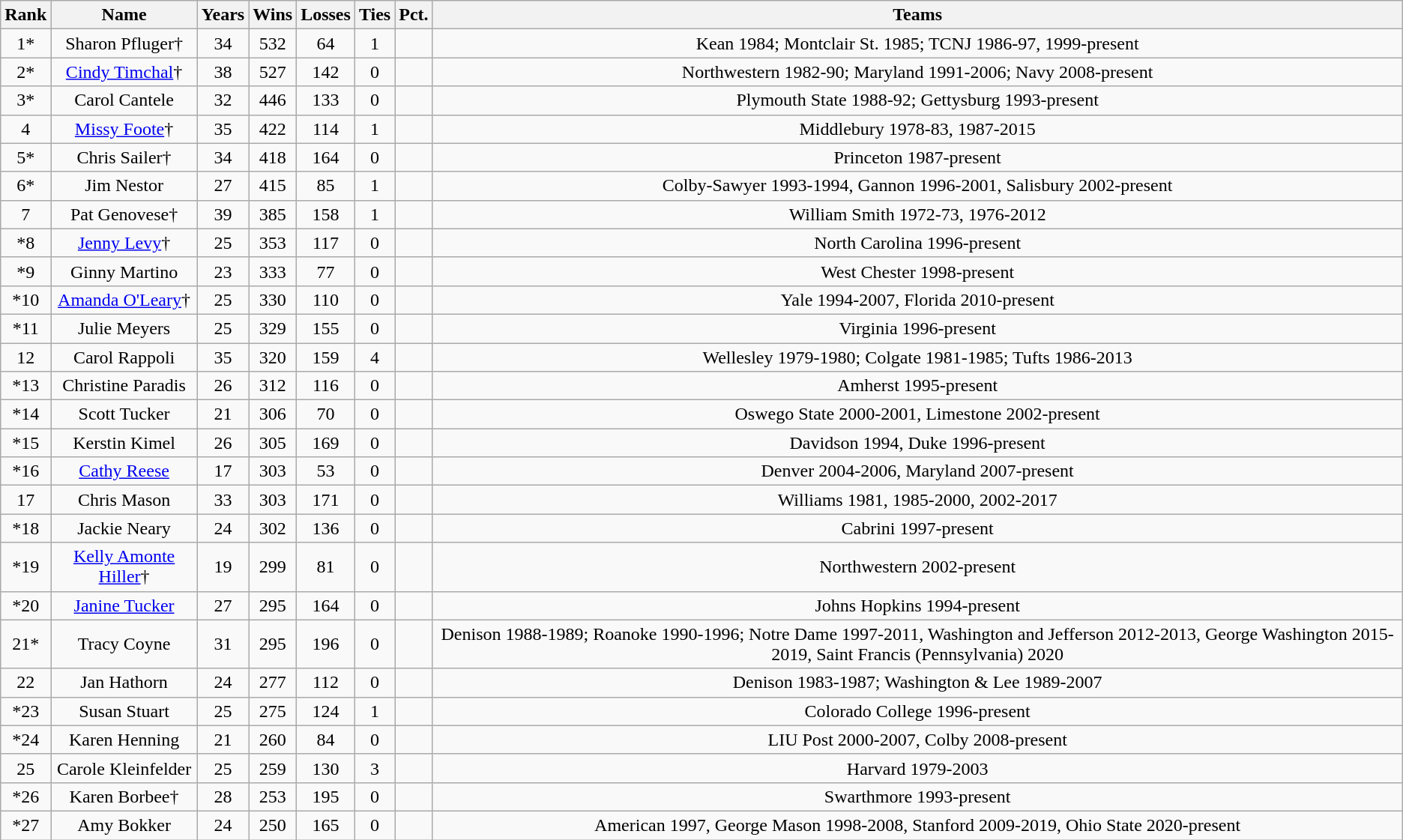<table class="wikitable sortable">
<tr>
<th bgcolor="#DDDDFF">Rank</th>
<th bgcolor="#DDDDFF">Name</th>
<th bgcolor="#DDDDFF">Years</th>
<th bgcolor="#DDDDFF">Wins</th>
<th bgcolor="#DDDDFF">Losses</th>
<th bgcolor="#DDDDFF">Ties</th>
<th bgcolor="#DDDDFF">Pct.</th>
<th bgcolor="#DDDDFF">Teams</th>
</tr>
<tr align="center">
<td>1*</td>
<td>Sharon Pfluger†</td>
<td>34</td>
<td>532</td>
<td>64</td>
<td>1</td>
<td></td>
<td>Kean 1984; Montclair St. 1985; TCNJ 1986-97, 1999-present</td>
</tr>
<tr align="center">
<td>2*</td>
<td><a href='#'>Cindy Timchal</a>†</td>
<td>38</td>
<td>527</td>
<td>142</td>
<td>0</td>
<td></td>
<td>Northwestern 1982-90; Maryland 1991-2006; Navy 2008-present</td>
</tr>
<tr align="center">
<td>3*</td>
<td>Carol Cantele</td>
<td>32</td>
<td>446</td>
<td>133</td>
<td>0</td>
<td></td>
<td>Plymouth State 1988-92; Gettysburg 1993-present</td>
</tr>
<tr align="center">
<td>4</td>
<td><a href='#'>Missy Foote</a>†</td>
<td>35</td>
<td>422</td>
<td>114</td>
<td>1</td>
<td></td>
<td>Middlebury 1978-83, 1987-2015</td>
</tr>
<tr align="center">
<td>5*</td>
<td>Chris Sailer†</td>
<td>34</td>
<td>418</td>
<td>164</td>
<td>0</td>
<td></td>
<td>Princeton 1987-present</td>
</tr>
<tr align="center">
<td>6*</td>
<td>Jim Nestor</td>
<td>27</td>
<td>415</td>
<td>85</td>
<td>1</td>
<td></td>
<td>Colby-Sawyer 1993-1994, Gannon 1996-2001, Salisbury 2002-present</td>
</tr>
<tr align="center">
<td>7</td>
<td>Pat Genovese†</td>
<td>39</td>
<td>385</td>
<td>158</td>
<td>1</td>
<td></td>
<td>William Smith 1972-73, 1976-2012</td>
</tr>
<tr align="center">
<td>*8</td>
<td><a href='#'>Jenny Levy</a>†</td>
<td>25</td>
<td>353</td>
<td>117</td>
<td>0</td>
<td></td>
<td>North Carolina 1996-present</td>
</tr>
<tr align="center">
<td>*9</td>
<td>Ginny Martino</td>
<td>23</td>
<td>333</td>
<td>77</td>
<td>0</td>
<td></td>
<td>West Chester 1998-present</td>
</tr>
<tr align="center">
<td>*10</td>
<td><a href='#'>Amanda O'Leary</a>†</td>
<td>25</td>
<td>330</td>
<td>110</td>
<td>0</td>
<td></td>
<td>Yale 1994-2007, Florida 2010-present</td>
</tr>
<tr align="center">
<td>*11</td>
<td>Julie Meyers</td>
<td>25</td>
<td>329</td>
<td>155</td>
<td>0</td>
<td></td>
<td>Virginia 1996-present</td>
</tr>
<tr align="center">
<td>12</td>
<td>Carol Rappoli</td>
<td>35</td>
<td>320</td>
<td>159</td>
<td>4</td>
<td></td>
<td>Wellesley 1979-1980; Colgate 1981-1985; Tufts 1986-2013</td>
</tr>
<tr align="center">
<td>*13</td>
<td>Christine Paradis</td>
<td>26</td>
<td>312</td>
<td>116</td>
<td>0</td>
<td></td>
<td>Amherst 1995-present</td>
</tr>
<tr align="center">
<td>*14</td>
<td>Scott Tucker</td>
<td>21</td>
<td>306</td>
<td>70</td>
<td>0</td>
<td></td>
<td>Oswego State 2000-2001, Limestone 2002-present</td>
</tr>
<tr align="center">
<td>*15</td>
<td>Kerstin Kimel</td>
<td>26</td>
<td>305</td>
<td>169</td>
<td>0</td>
<td></td>
<td>Davidson 1994, Duke 1996-present</td>
</tr>
<tr align="center">
<td>*16</td>
<td><a href='#'>Cathy Reese</a></td>
<td>17</td>
<td>303</td>
<td>53</td>
<td>0</td>
<td></td>
<td>Denver 2004-2006, Maryland 2007-present</td>
</tr>
<tr align="center">
<td>17</td>
<td>Chris Mason</td>
<td>33</td>
<td>303</td>
<td>171</td>
<td>0</td>
<td></td>
<td>Williams 1981, 1985-2000, 2002-2017</td>
</tr>
<tr align="center">
<td>*18</td>
<td>Jackie Neary</td>
<td>24</td>
<td>302</td>
<td>136</td>
<td>0</td>
<td></td>
<td>Cabrini 1997-present</td>
</tr>
<tr align="center">
<td>*19</td>
<td><a href='#'>Kelly Amonte Hiller</a>†</td>
<td>19</td>
<td>299</td>
<td>81</td>
<td>0</td>
<td></td>
<td>Northwestern 2002-present</td>
</tr>
<tr align="center">
<td>*20</td>
<td><a href='#'>Janine Tucker</a></td>
<td>27</td>
<td>295</td>
<td>164</td>
<td>0</td>
<td></td>
<td>Johns Hopkins 1994-present</td>
</tr>
<tr align="center">
<td>21*</td>
<td>Tracy Coyne</td>
<td>31</td>
<td>295</td>
<td>196</td>
<td>0</td>
<td></td>
<td>Denison 1988-1989; Roanoke 1990-1996; Notre Dame 1997-2011, Washington and Jefferson 2012-2013, George Washington 2015-2019, Saint Francis (Pennsylvania) 2020</td>
</tr>
<tr align="center">
<td>22</td>
<td>Jan Hathorn</td>
<td>24</td>
<td>277</td>
<td>112</td>
<td>0</td>
<td></td>
<td>Denison 1983-1987; Washington & Lee 1989-2007</td>
</tr>
<tr align="center">
<td>*23</td>
<td>Susan Stuart</td>
<td>25</td>
<td>275</td>
<td>124</td>
<td>1</td>
<td></td>
<td>Colorado College 1996-present</td>
</tr>
<tr align="center">
<td>*24</td>
<td>Karen Henning</td>
<td>21</td>
<td>260</td>
<td>84</td>
<td>0</td>
<td></td>
<td>LIU Post 2000-2007, Colby 2008-present</td>
</tr>
<tr align="center">
<td>25</td>
<td>Carole Kleinfelder</td>
<td>25</td>
<td>259</td>
<td>130</td>
<td>3</td>
<td></td>
<td>Harvard 1979-2003</td>
</tr>
<tr align="center">
<td>*26</td>
<td>Karen Borbee†</td>
<td>28</td>
<td>253</td>
<td>195</td>
<td>0</td>
<td></td>
<td>Swarthmore 1993-present</td>
</tr>
<tr align="center">
<td>*27</td>
<td>Amy Bokker</td>
<td>24</td>
<td>250</td>
<td>165</td>
<td>0</td>
<td></td>
<td>American 1997, George Mason 1998-2008, Stanford 2009-2019, Ohio State 2020-present</td>
</tr>
</table>
